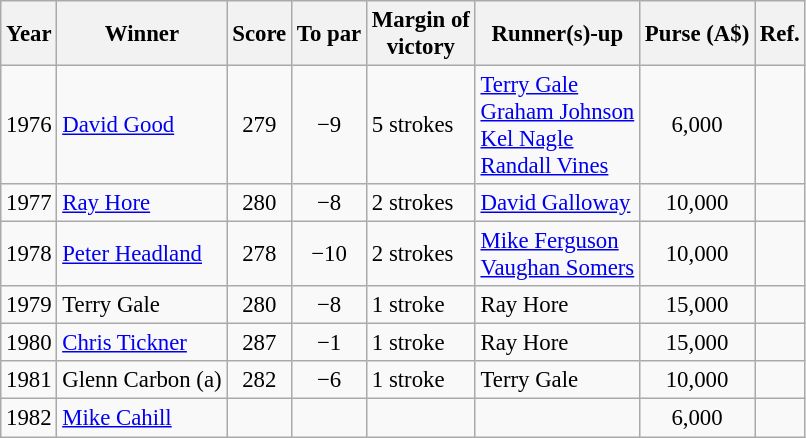<table class="wikitable" style="font-size:95%">
<tr>
<th>Year</th>
<th>Winner</th>
<th>Score</th>
<th>To par</th>
<th>Margin of<br>victory</th>
<th>Runner(s)-up</th>
<th>Purse (A$)</th>
<th>Ref.</th>
</tr>
<tr>
<td>1976</td>
<td><a href='#'>David Good</a></td>
<td align=center>279</td>
<td align=center>−9</td>
<td>5 strokes</td>
<td><a href='#'>Terry Gale</a><br><a href='#'>Graham Johnson</a><br><a href='#'>Kel Nagle</a><br><a href='#'>Randall Vines</a></td>
<td align=center>6,000</td>
<td></td>
</tr>
<tr>
<td>1977</td>
<td><a href='#'>Ray Hore</a></td>
<td align=center>280</td>
<td align=center>−8</td>
<td>2 strokes</td>
<td><a href='#'>David Galloway</a></td>
<td align=center>10,000</td>
<td></td>
</tr>
<tr>
<td>1978</td>
<td><a href='#'>Peter Headland</a></td>
<td align=center>278</td>
<td align=center>−10</td>
<td>2 strokes</td>
<td><a href='#'>Mike Ferguson</a><br><a href='#'>Vaughan Somers</a></td>
<td align=center>10,000</td>
<td></td>
</tr>
<tr>
<td>1979</td>
<td>Terry Gale</td>
<td align=center>280</td>
<td align=center>−8</td>
<td>1 stroke</td>
<td>Ray Hore</td>
<td align=center>15,000</td>
<td></td>
</tr>
<tr>
<td>1980</td>
<td><a href='#'>Chris Tickner</a></td>
<td align=center>287</td>
<td align=center>−1</td>
<td>1 stroke</td>
<td>Ray Hore</td>
<td align=center>15,000</td>
<td></td>
</tr>
<tr>
<td>1981</td>
<td>Glenn Carbon (a)</td>
<td align=center>282</td>
<td align=center>−6</td>
<td>1 stroke</td>
<td>Terry Gale</td>
<td align=center>10,000</td>
<td></td>
</tr>
<tr>
<td>1982</td>
<td><a href='#'>Mike Cahill</a></td>
<td></td>
<td></td>
<td></td>
<td></td>
<td align=center>6,000</td>
<td></td>
</tr>
</table>
